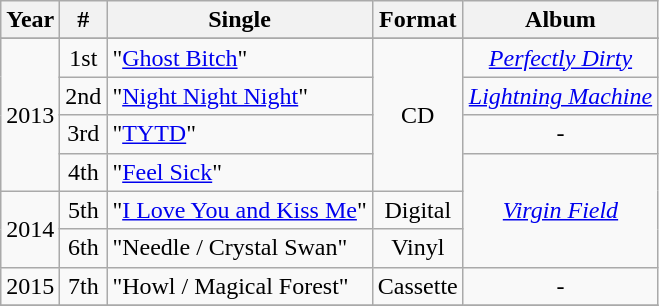<table class="wikitable plainrowheaders" style="text-align:center;">
<tr>
<th>Year</th>
<th>#</th>
<th>Single</th>
<th>Format</th>
<th>Album</th>
</tr>
<tr>
</tr>
<tr>
<td align="center" rowspan="4">2013</td>
<td align="center">1st</td>
<td align="left">"<a href='#'>Ghost Bitch</a>"</td>
<td rowspan="4">CD</td>
<td rowspan="1"><em><a href='#'>Perfectly Dirty</a></em></td>
</tr>
<tr>
<td align="center">2nd</td>
<td align="left">"<a href='#'>Night Night Night</a>"</td>
<td rowspan="1"><em><a href='#'>Lightning Machine</a></em></td>
</tr>
<tr>
<td align="center">3rd</td>
<td align="left">"<a href='#'>TYTD</a>"</td>
<td rowspan="1">-</td>
</tr>
<tr>
<td align="center">4th</td>
<td align="left">"<a href='#'>Feel Sick</a>"</td>
<td rowspan="3"><em><a href='#'>Virgin Field</a></em></td>
</tr>
<tr>
<td align="center" rowspan="2">2014</td>
<td align="center">5th</td>
<td align="left">"<a href='#'>I Love You and Kiss Me</a>"</td>
<td rowspan="1">Digital</td>
</tr>
<tr>
<td align="center">6th</td>
<td align="left">"Needle / Crystal Swan"</td>
<td rowspan="1">Vinyl</td>
</tr>
<tr>
<td align="center" rowspan="1">2015</td>
<td align="center">7th</td>
<td align="left">"Howl / Magical Forest"</td>
<td rowspan="1">Cassette</td>
<td rowspan="1">-</td>
</tr>
<tr>
</tr>
</table>
